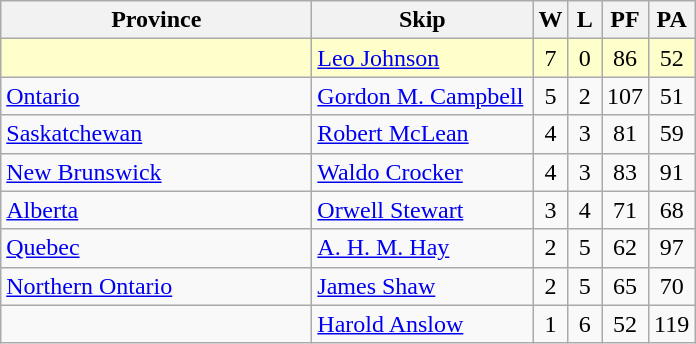<table class=wikitable style="text-align:center;">
<tr>
<th bgcolor="#efefef" width="200">Province</th>
<th bgcolor="#efefef" width="140">Skip</th>
<th bgcolor="#efefef" width="15">W</th>
<th bgcolor="#efefef" width="15">L</th>
<th bgcolor="#efefef" width="15">PF</th>
<th bgcolor="#efefef" width="15">PA</th>
</tr>
<tr bgcolor=#ffffcc>
<td style="text-align:left;"></td>
<td style="text-align:left;"><a href='#'>Leo Johnson</a></td>
<td>7</td>
<td>0</td>
<td>86</td>
<td>52</td>
</tr>
<tr>
<td style="text-align:left;"><a href='#'>Ontario</a></td>
<td style="text-align:left;"><a href='#'>Gordon M. Campbell</a></td>
<td>5</td>
<td>2</td>
<td>107</td>
<td>51</td>
</tr>
<tr>
<td style="text-align:left;"><a href='#'>Saskatchewan</a></td>
<td style="text-align:left;"><a href='#'>Robert McLean</a></td>
<td>4</td>
<td>3</td>
<td>81</td>
<td>59</td>
</tr>
<tr>
<td style="text-align:left;"><a href='#'>New Brunswick</a></td>
<td style="text-align:left;"><a href='#'>Waldo Crocker</a></td>
<td>4</td>
<td>3</td>
<td>83</td>
<td>91</td>
</tr>
<tr>
<td style="text-align:left;"><a href='#'>Alberta</a></td>
<td style="text-align:left;"><a href='#'>Orwell Stewart</a></td>
<td>3</td>
<td>4</td>
<td>71</td>
<td>68</td>
</tr>
<tr>
<td style="text-align:left;"><a href='#'>Quebec</a></td>
<td style="text-align:left;"><a href='#'>A. H. M. Hay</a></td>
<td>2</td>
<td>5</td>
<td>62</td>
<td>97</td>
</tr>
<tr>
<td style="text-align:left;"><a href='#'>Northern Ontario</a></td>
<td style="text-align:left;"><a href='#'>James Shaw</a></td>
<td>2</td>
<td>5</td>
<td>65</td>
<td>70</td>
</tr>
<tr>
<td style="text-align:left;"></td>
<td style="text-align:left;"><a href='#'>Harold Anslow</a></td>
<td>1</td>
<td>6</td>
<td>52</td>
<td>119</td>
</tr>
</table>
